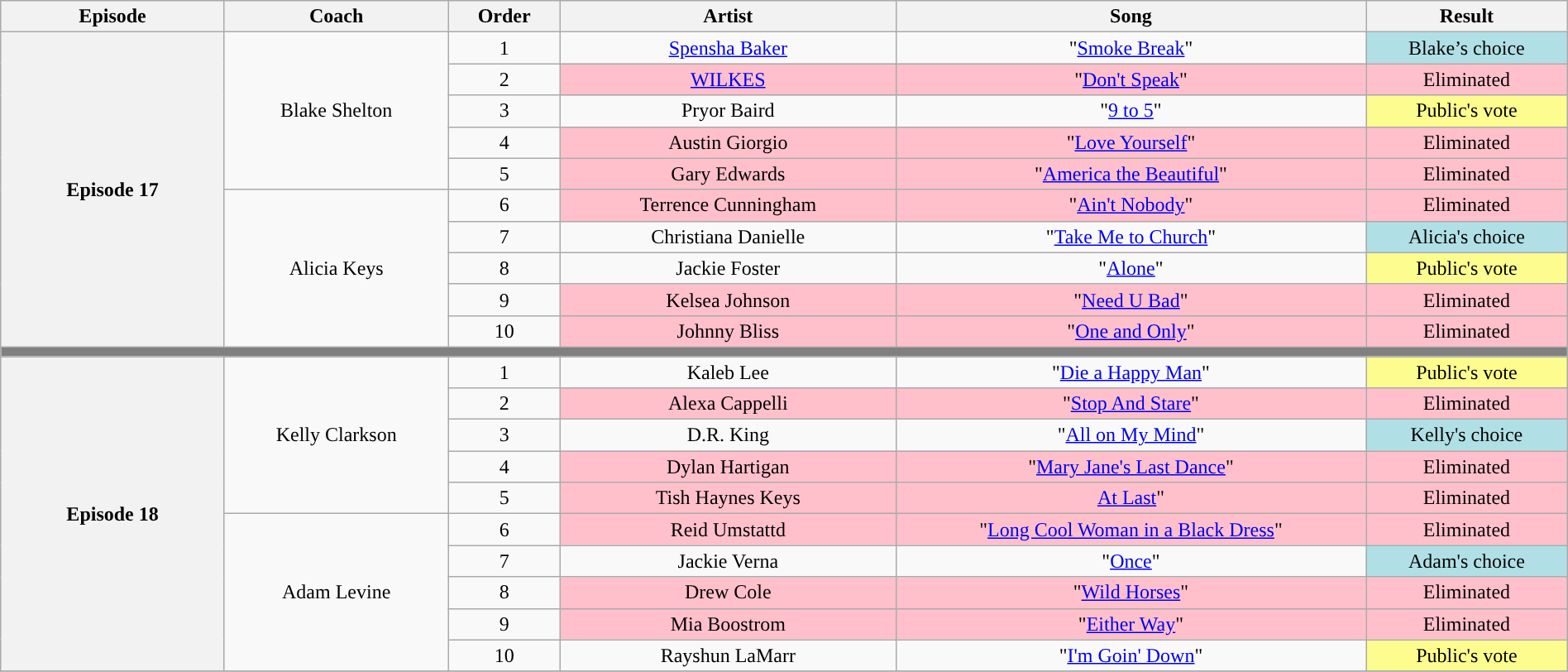<table class="wikitable" style="text-align:center; width:100%;">
<tr>
<th style="width:10%;">Episode</th>
<th style="width:10%;">Coach</th>
<th style="width:05%;">Order</th>
<th style="width:15%;">Artist</th>
<th style="width:21%;">Song</th>
<th style="width:9%;">Result</th>
</tr>
<tr>
<th rowspan="10" scope="row">Episode 17<br><small></small></th>
<td rowspan="5">Blake Shelton</td>
<td>1</td>
<td><a href='#'>Spensha Baker</a></td>
<td>"<a href='#'>Smoke Break</a>"</td>
<td style="background:#B0E0E6;">Blake’s choice</td>
</tr>
<tr>
<td>2</td>
<td style="background:pink;"><a href='#'>WILKES</a></td>
<td style="background:pink;">"<a href='#'>Don't Speak</a>"</td>
<td style="background:pink;">Eliminated</td>
</tr>
<tr>
<td>3</td>
<td>Pryor Baird</td>
<td>"<a href='#'>9 to 5</a>"</td>
<td style="background:#fdfc8f;">Public's vote</td>
</tr>
<tr>
<td>4</td>
<td style="background:pink;">Austin Giorgio</td>
<td style="background:pink;">"<a href='#'>Love Yourself</a>"</td>
<td style="background:pink;">Eliminated</td>
</tr>
<tr>
<td>5</td>
<td style="background:pink;">Gary Edwards</td>
<td style="background:pink;">"<a href='#'>America the Beautiful</a>"</td>
<td style="background:pink;">Eliminated</td>
</tr>
<tr>
<td rowspan="5">Alicia Keys</td>
<td>6</td>
<td style="background:pink;">Terrence Cunningham</td>
<td style="background:pink;">"<a href='#'>Ain't Nobody</a>"</td>
<td style="background:pink;">Eliminated</td>
</tr>
<tr>
<td>7</td>
<td>Christiana Danielle</td>
<td>"<a href='#'>Take Me to Church</a>"</td>
<td style="background:#b0e0e6;">Alicia's choice</td>
</tr>
<tr>
<td>8</td>
<td>Jackie Foster</td>
<td>"<a href='#'>Alone</a>"</td>
<td style="background:#fdfc8f;">Public's vote</td>
</tr>
<tr>
<td>9</td>
<td style="background:pink;">Kelsea Johnson</td>
<td style="background:pink;">"<a href='#'>Need U Bad</a>"</td>
<td style="background:pink;">Eliminated</td>
</tr>
<tr>
<td>10</td>
<td style="background:pink;">Johnny Bliss</td>
<td style="background:pink;">"<a href='#'>One and Only</a>"</td>
<td style="background:pink;">Eliminated</td>
</tr>
<tr>
<td colspan="6" style="background:gray;"></td>
</tr>
<tr>
<th rowspan="10" scope="row">Episode 18<br><small></small></th>
<td rowspan="5">Kelly Clarkson</td>
<td>1</td>
<td>Kaleb Lee</td>
<td>"<a href='#'>Die a Happy Man</a>"</td>
<td style="background:#fdfc8f;">Public's vote</td>
</tr>
<tr>
<td>2</td>
<td style="background:pink;">Alexa Cappelli</td>
<td style="background:pink;">"<a href='#'>Stop And Stare</a>"</td>
<td style="background:pink;">Eliminated</td>
</tr>
<tr>
<td>3</td>
<td>D.R. King</td>
<td>"<a href='#'>All on My Mind</a>"</td>
<td style="background:#b0e0e6;">Kelly's choice</td>
</tr>
<tr>
<td>4</td>
<td style="background:pink;">Dylan Hartigan</td>
<td style="background:pink;">"<a href='#'>Mary Jane's Last Dance</a>"</td>
<td style="background:pink;">Eliminated</td>
</tr>
<tr>
<td>5</td>
<td style="background:pink;">Tish Haynes Keys</td>
<td style="background:pink;"><a href='#'>At Last</a>"</td>
<td style="background:pink;">Eliminated</td>
</tr>
<tr>
<td rowspan="5">Adam Levine</td>
<td>6</td>
<td style="background:pink;">Reid Umstattd</td>
<td style="background:pink;">"<a href='#'>Long Cool Woman in a Black Dress</a>"</td>
<td style="background:pink;">Eliminated</td>
</tr>
<tr>
<td>7</td>
<td>Jackie Verna</td>
<td>"<a href='#'>Once</a>"</td>
<td style="background:#B0E0E6;">Adam's choice</td>
</tr>
<tr>
<td>8</td>
<td style="background:pink;">Drew Cole</td>
<td style="background:pink;">"<a href='#'>Wild Horses</a>"</td>
<td style="background:pink;">Eliminated</td>
</tr>
<tr>
<td>9</td>
<td style="background:pink;">Mia Boostrom</td>
<td style="background:pink;">"<a href='#'>Either Way</a>"</td>
<td style="background:pink;">Eliminated</td>
</tr>
<tr>
<td>10</td>
<td>Rayshun LaMarr</td>
<td>"<a href='#'>I'm Goin' Down</a>"</td>
<td style="background:#fdfc8f;">Public's vote</td>
</tr>
<tr>
</tr>
</table>
